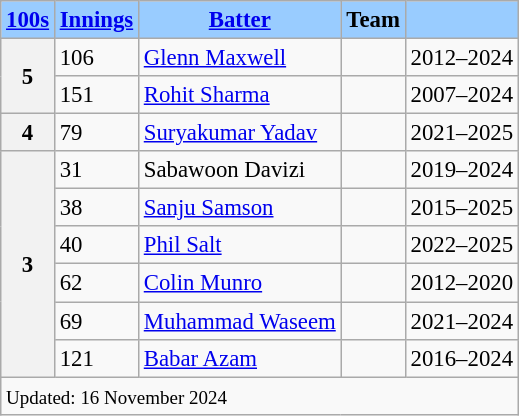<table class="wikitable sortable defaultleft" style="font-size: 95%">
<tr>
<th scope="col" style="background-color:#9cf;"><a href='#'>100s</a></th>
<th scope="col" style="background-color:#9cf;"><a href='#'>Innings</a></th>
<th scope="col" style="background-color:#9cf;"><a href='#'>Batter</a></th>
<th scope="col" style="background-color:#9cf;">Team</th>
<th scope="col" style="background-color:#9cf;"></th>
</tr>
<tr>
<th rowspan=2>5</th>
<td>106</td>
<td><a href='#'>Glenn Maxwell</a></td>
<td></td>
<td>2012–2024</td>
</tr>
<tr>
<td>151</td>
<td><a href='#'>Rohit Sharma</a></td>
<td></td>
<td>2007–2024</td>
</tr>
<tr>
<th>4</th>
<td>79</td>
<td><a href='#'>Suryakumar Yadav</a>  </td>
<td></td>
<td>2021–2025</td>
</tr>
<tr>
<th rowspan=6>3</th>
<td>31</td>
<td>Sabawoon Davizi </td>
<td></td>
<td>2019–2024</td>
</tr>
<tr>
<td>38</td>
<td><a href='#'>Sanju Samson</a></td>
<td></td>
<td>2015–2025</td>
</tr>
<tr>
<td>40</td>
<td><a href='#'>Phil Salt</a></td>
<td></td>
<td>2022–2025</td>
</tr>
<tr>
<td>62</td>
<td><a href='#'>Colin Munro</a></td>
<td></td>
<td>2012–2020</td>
</tr>
<tr>
<td>69</td>
<td><a href='#'> Muhammad Waseem</a></td>
<td></td>
<td>2021–2024</td>
</tr>
<tr>
<td>121</td>
<td><a href='#'>Babar Azam</a></td>
<td></td>
<td>2016–2024</td>
</tr>
<tr class="sortbottom">
<td scope="row" colspan=5 style="text-align:left;"><small>Updated: 16 November 2024</small></td>
</tr>
</table>
